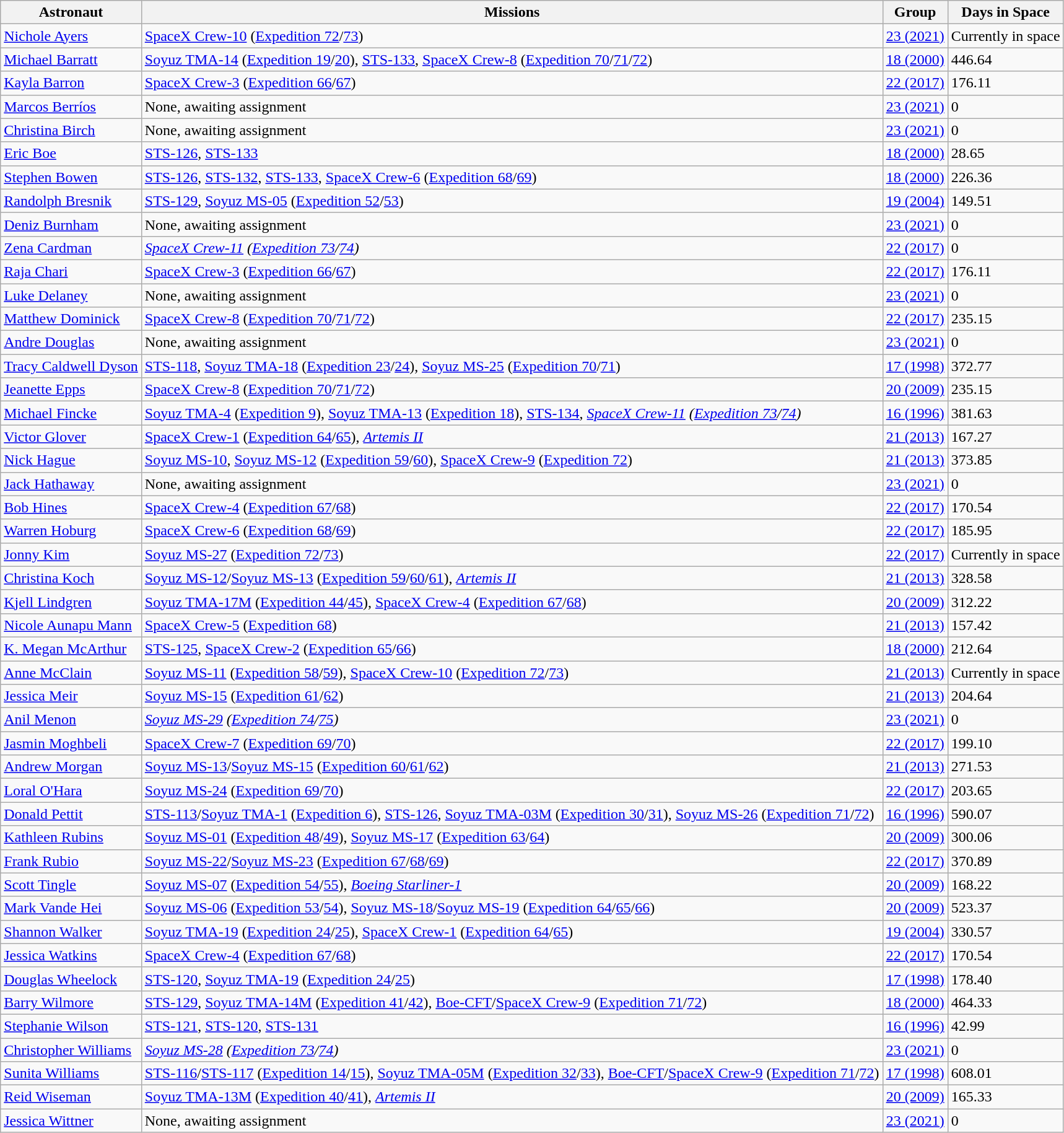<table class="wikitable sortable sticky-header">
<tr>
<th>Astronaut</th>
<th>Missions</th>
<th>Group</th>
<th>Days in Space</th>
</tr>
<tr>
<td><a href='#'>Nichole Ayers</a></td>
<td><a href='#'>SpaceX Crew-10</a> (<a href='#'>Expedition 72</a>/<a href='#'>73</a>)</td>
<td style="white-space: nowrap;"><a href='#'>23 (2021)</a></td>
<td>Currently in space</td>
</tr>
<tr>
<td><a href='#'>Michael Barratt</a></td>
<td><a href='#'>Soyuz TMA-14</a> (<a href='#'>Expedition 19</a>/<a href='#'>20</a>), <a href='#'>STS-133</a>, <a href='#'>SpaceX Crew-8</a> (<a href='#'>Expedition 70</a>/<a href='#'>71</a>/<a href='#'>72</a>)</td>
<td><a href='#'>18 (2000)</a></td>
<td>446.64</td>
</tr>
<tr>
<td><a href='#'>Kayla Barron</a></td>
<td><a href='#'>SpaceX Crew-3</a> (<a href='#'>Expedition 66</a>/<a href='#'>67</a>)</td>
<td><a href='#'>22 (2017)</a></td>
<td>176.11</td>
</tr>
<tr>
<td><a href='#'>Marcos Berríos</a></td>
<td>None, awaiting assignment</td>
<td><a href='#'>23 (2021)</a></td>
<td>0</td>
</tr>
<tr>
<td><a href='#'>Christina Birch</a></td>
<td>None, awaiting assignment</td>
<td><a href='#'>23 (2021)</a></td>
<td>0</td>
</tr>
<tr>
<td><a href='#'>Eric Boe</a></td>
<td><a href='#'>STS-126</a>, <a href='#'>STS-133</a></td>
<td><a href='#'>18 (2000)</a></td>
<td>28.65</td>
</tr>
<tr>
<td><a href='#'>Stephen Bowen</a></td>
<td><a href='#'>STS-126</a>, <a href='#'>STS-132</a>, <a href='#'>STS-133</a>, <a href='#'>SpaceX Crew-6</a> (<a href='#'>Expedition 68</a>/<a href='#'>69</a>)</td>
<td><a href='#'>18 (2000)</a></td>
<td>226.36</td>
</tr>
<tr>
<td><a href='#'>Randolph Bresnik</a></td>
<td><a href='#'>STS-129</a>, <a href='#'>Soyuz MS-05</a> (<a href='#'>Expedition 52</a>/<a href='#'>53</a>)</td>
<td><a href='#'>19 (2004)</a></td>
<td>149.51</td>
</tr>
<tr>
<td><a href='#'>Deniz Burnham</a></td>
<td>None, awaiting assignment</td>
<td><a href='#'>23 (2021)</a></td>
<td>0</td>
</tr>
<tr>
<td><a href='#'>Zena Cardman</a></td>
<td><em><a href='#'>SpaceX Crew-11</a> (<a href='#'>Expedition 73</a>/<a href='#'>74</a>)</em></td>
<td><a href='#'>22 (2017)</a></td>
<td>0</td>
</tr>
<tr>
<td><a href='#'>Raja Chari</a></td>
<td><a href='#'>SpaceX Crew-3</a> (<a href='#'>Expedition 66</a>/<a href='#'>67</a>)</td>
<td><a href='#'>22 (2017)</a></td>
<td>176.11</td>
</tr>
<tr>
<td><a href='#'>Luke Delaney</a></td>
<td>None, awaiting assignment</td>
<td><a href='#'>23 (2021)</a></td>
<td>0</td>
</tr>
<tr>
<td><a href='#'>Matthew Dominick</a></td>
<td><a href='#'>SpaceX Crew-8</a> (<a href='#'>Expedition 70</a>/<a href='#'>71</a>/<a href='#'>72</a>)</td>
<td><a href='#'>22 (2017)</a></td>
<td>235.15</td>
</tr>
<tr>
<td><a href='#'>Andre Douglas</a></td>
<td>None, awaiting assignment</td>
<td><a href='#'>23 (2021)</a></td>
<td>0</td>
</tr>
<tr>
<td><a href='#'>Tracy Caldwell Dyson</a></td>
<td><a href='#'>STS-118</a>, <a href='#'>Soyuz TMA-18</a> (<a href='#'>Expedition 23</a>/<a href='#'>24</a>), <a href='#'>Soyuz MS-25</a> (<a href='#'>Expedition 70</a>/<a href='#'>71</a>)</td>
<td><a href='#'>17 (1998)</a></td>
<td>372.77</td>
</tr>
<tr>
<td><a href='#'>Jeanette Epps</a></td>
<td><a href='#'>SpaceX Crew-8</a> (<a href='#'>Expedition 70</a>/<a href='#'>71</a>/<a href='#'>72</a>)</td>
<td><a href='#'>20 (2009)</a></td>
<td>235.15</td>
</tr>
<tr>
<td><a href='#'>Michael Fincke</a></td>
<td><a href='#'>Soyuz TMA-4</a> (<a href='#'>Expedition 9</a>), <a href='#'>Soyuz TMA-13</a> (<a href='#'>Expedition 18</a>), <a href='#'>STS-134</a>, <em><a href='#'>SpaceX Crew-11</a> (<a href='#'>Expedition 73</a>/<a href='#'>74</a>)</em></td>
<td><a href='#'>16 (1996)</a></td>
<td>381.63</td>
</tr>
<tr>
<td><a href='#'>Victor Glover</a></td>
<td><a href='#'>SpaceX Crew-1</a> (<a href='#'>Expedition 64</a>/<a href='#'>65</a>), <em><a href='#'>Artemis II</a></em></td>
<td><a href='#'>21 (2013)</a></td>
<td>167.27</td>
</tr>
<tr>
<td><a href='#'>Nick Hague</a></td>
<td><a href='#'>Soyuz MS-10</a>, <a href='#'>Soyuz MS-12</a> (<a href='#'>Expedition 59</a>/<a href='#'>60</a>), <a href='#'>SpaceX Crew-9</a> (<a href='#'>Expedition 72</a>)</td>
<td><a href='#'>21 (2013)</a></td>
<td>373.85</td>
</tr>
<tr>
<td><a href='#'>Jack Hathaway</a></td>
<td>None, awaiting assignment</td>
<td><a href='#'>23 (2021)</a></td>
<td>0</td>
</tr>
<tr>
<td><a href='#'>Bob Hines</a></td>
<td><a href='#'>SpaceX Crew-4</a> (<a href='#'>Expedition 67</a>/<a href='#'>68</a>)</td>
<td><a href='#'>22 (2017)</a></td>
<td>170.54</td>
</tr>
<tr>
<td><a href='#'>Warren Hoburg</a></td>
<td><a href='#'>SpaceX Crew-6</a> (<a href='#'>Expedition 68</a>/<a href='#'>69</a>)</td>
<td><a href='#'>22 (2017)</a></td>
<td>185.95</td>
</tr>
<tr>
<td><a href='#'>Jonny Kim</a></td>
<td><a href='#'>Soyuz MS-27</a> (<a href='#'>Expedition 72</a>/<a href='#'>73</a>)</td>
<td><a href='#'>22 (2017)</a></td>
<td>Currently in space</td>
</tr>
<tr>
<td><a href='#'>Christina Koch</a></td>
<td><a href='#'>Soyuz MS-12</a>/<a href='#'>Soyuz MS-13</a> (<a href='#'>Expedition 59</a>/<a href='#'>60</a>/<a href='#'>61</a>), <em><a href='#'>Artemis II</a></em></td>
<td><a href='#'>21 (2013)</a></td>
<td>328.58</td>
</tr>
<tr>
<td><a href='#'>Kjell Lindgren</a></td>
<td><a href='#'>Soyuz TMA-17M</a> (<a href='#'>Expedition 44</a>/<a href='#'>45</a>), <a href='#'>SpaceX Crew-4</a> (<a href='#'>Expedition 67</a>/<a href='#'>68</a>)</td>
<td><a href='#'>20 (2009)</a></td>
<td>312.22</td>
</tr>
<tr>
<td><a href='#'>Nicole Aunapu Mann</a></td>
<td><a href='#'>SpaceX Crew-5</a> (<a href='#'>Expedition 68</a>)</td>
<td><a href='#'>21 (2013)</a></td>
<td>157.42</td>
</tr>
<tr>
<td><a href='#'>K. Megan McArthur</a></td>
<td><a href='#'>STS-125</a>, <a href='#'>SpaceX Crew-2</a> (<a href='#'>Expedition 65</a>/<a href='#'>66</a>)</td>
<td><a href='#'>18 (2000)</a></td>
<td>212.64</td>
</tr>
<tr>
<td><a href='#'>Anne McClain</a></td>
<td><a href='#'>Soyuz MS-11</a> (<a href='#'>Expedition 58</a>/<a href='#'>59</a>), <a href='#'>SpaceX Crew-10</a> (<a href='#'>Expedition&nbsp;72</a>/<a href='#'>73</a>)</td>
<td><a href='#'>21 (2013)</a></td>
<td>Currently in space</td>
</tr>
<tr>
<td><a href='#'>Jessica Meir</a></td>
<td><a href='#'>Soyuz MS-15</a> (<a href='#'>Expedition 61</a>/<a href='#'>62</a>)</td>
<td><a href='#'>21 (2013)</a></td>
<td>204.64</td>
</tr>
<tr>
<td><a href='#'>Anil Menon</a></td>
<td><em><a href='#'>Soyuz MS-29</a> (<a href='#'>Expedition 74</a>/<a href='#'>75</a>)</em></td>
<td><a href='#'>23 (2021)</a></td>
<td>0</td>
</tr>
<tr>
<td><a href='#'>Jasmin Moghbeli</a></td>
<td><a href='#'>SpaceX Crew-7</a> (<a href='#'>Expedition 69</a>/<a href='#'>70</a>)</td>
<td><a href='#'>22 (2017)</a></td>
<td>199.10</td>
</tr>
<tr>
<td><a href='#'>Andrew Morgan</a></td>
<td><a href='#'>Soyuz MS-13</a>/<a href='#'>Soyuz MS-15</a> (<a href='#'>Expedition 60</a>/<a href='#'>61</a>/<a href='#'>62</a>)</td>
<td><a href='#'>21 (2013)</a></td>
<td>271.53</td>
</tr>
<tr>
<td><a href='#'>Loral O'Hara</a></td>
<td><a href='#'>Soyuz MS-24</a> (<a href='#'>Expedition 69</a>/<a href='#'>70</a>)</td>
<td><a href='#'>22 (2017)</a></td>
<td>203.65</td>
</tr>
<tr>
<td><a href='#'>Donald Pettit</a></td>
<td><a href='#'>STS-113</a>/<a href='#'>Soyuz TMA-1</a> (<a href='#'>Expedition 6</a>), <a href='#'>STS-126</a>, <a href='#'>Soyuz TMA-03M</a> (<a href='#'>Expedition 30</a>/<a href='#'>31</a>), <a href='#'>Soyuz MS-26</a> (<a href='#'>Expedition 71</a>/<a href='#'>72</a>)</td>
<td><a href='#'>16 (1996)</a></td>
<td>590.07</td>
</tr>
<tr>
<td><a href='#'>Kathleen Rubins</a></td>
<td><a href='#'>Soyuz MS-01</a> (<a href='#'>Expedition 48</a>/<a href='#'>49</a>), <a href='#'>Soyuz MS-17</a> (<a href='#'>Expedition 63</a>/<a href='#'>64</a>)</td>
<td><a href='#'>20 (2009)</a></td>
<td>300.06</td>
</tr>
<tr>
<td><a href='#'>Frank Rubio</a></td>
<td><a href='#'>Soyuz MS-22</a>/<a href='#'>Soyuz MS-23</a> (<a href='#'>Expedition 67</a>/<a href='#'>68</a>/<a href='#'>69</a>)</td>
<td><a href='#'>22 (2017)</a></td>
<td>370.89</td>
</tr>
<tr>
<td><a href='#'>Scott Tingle</a></td>
<td><a href='#'>Soyuz MS-07</a> (<a href='#'>Expedition 54</a>/<a href='#'>55</a>), <em><a href='#'>Boeing Starliner-1</a></em></td>
<td><a href='#'>20 (2009)</a></td>
<td>168.22</td>
</tr>
<tr>
<td><a href='#'>Mark Vande Hei</a></td>
<td><a href='#'>Soyuz MS-06</a> (<a href='#'>Expedition 53</a>/<a href='#'>54</a>), <a href='#'>Soyuz MS-18</a>/<a href='#'>Soyuz MS-19</a> (<a href='#'>Expedition 64</a>/<a href='#'>65</a>/<a href='#'>66</a>)</td>
<td><a href='#'>20 (2009)</a></td>
<td>523.37</td>
</tr>
<tr>
<td><a href='#'>Shannon Walker</a><br></td>
<td><a href='#'>Soyuz TMA-19</a> (<a href='#'>Expedition 24</a>/<a href='#'>25</a>), <a href='#'>SpaceX Crew-1</a> (<a href='#'>Expedition 64</a>/<a href='#'>65</a>)</td>
<td><a href='#'>19 (2004)</a></td>
<td>330.57</td>
</tr>
<tr>
<td><a href='#'>Jessica Watkins</a></td>
<td><a href='#'>SpaceX Crew-4</a> (<a href='#'>Expedition 67</a>/<a href='#'>68</a>)</td>
<td><a href='#'>22 (2017)</a></td>
<td>170.54</td>
</tr>
<tr>
<td><a href='#'>Douglas Wheelock</a></td>
<td><a href='#'>STS-120</a>, <a href='#'>Soyuz TMA-19</a> (<a href='#'>Expedition 24</a>/<a href='#'>25</a>)</td>
<td><a href='#'>17 (1998)</a></td>
<td>178.40</td>
</tr>
<tr>
<td><a href='#'>Barry Wilmore</a></td>
<td><a href='#'>STS-129</a>, <a href='#'>Soyuz TMA-14M</a> (<a href='#'>Expedition 41</a>/<a href='#'>42</a>), <a href='#'>Boe-CFT</a>/<a href='#'>SpaceX Crew-9</a> (<a href='#'>Expedition 71</a>/<a href='#'>72</a>)</td>
<td><a href='#'>18 (2000)</a></td>
<td>464.33</td>
</tr>
<tr>
<td><a href='#'>Stephanie Wilson</a></td>
<td><a href='#'>STS-121</a>, <a href='#'>STS-120</a>, <a href='#'>STS-131</a></td>
<td><a href='#'>16 (1996)</a></td>
<td>42.99</td>
</tr>
<tr>
<td><a href='#'>Christopher Williams</a></td>
<td><em><a href='#'>Soyuz MS-28</a> (<a href='#'>Expedition 73</a>/<a href='#'>74</a>)</em></td>
<td><a href='#'>23 (2021)</a></td>
<td>0</td>
</tr>
<tr>
<td><a href='#'>Sunita Williams</a></td>
<td><a href='#'>STS-116</a>/<a href='#'>STS-117</a> (<a href='#'>Expedition 14</a>/<a href='#'>15</a>), <a href='#'>Soyuz TMA-05M</a> (<a href='#'>Expedition 32</a>/<a href='#'>33</a>), <a href='#'>Boe-CFT</a>/<a href='#'>SpaceX Crew-9</a> (<a href='#'>Expedition 71</a>/<a href='#'>72</a>)</td>
<td><a href='#'>17 (1998)</a></td>
<td>608.01</td>
</tr>
<tr>
<td><a href='#'>Reid Wiseman</a></td>
<td><a href='#'>Soyuz TMA-13M</a> (<a href='#'>Expedition 40</a>/<a href='#'>41</a>), <em><a href='#'>Artemis II</a></em></td>
<td><a href='#'>20 (2009)</a></td>
<td>165.33</td>
</tr>
<tr>
<td><a href='#'>Jessica Wittner</a></td>
<td>None, awaiting assignment</td>
<td><a href='#'>23 (2021)</a></td>
<td>0</td>
</tr>
</table>
